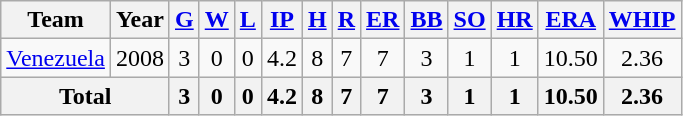<table class="wikitable sortable" style="text-align:center">
<tr>
<th>Team</th>
<th>Year</th>
<th><a href='#'>G</a></th>
<th><a href='#'>W</a></th>
<th><a href='#'>L</a></th>
<th><a href='#'>IP</a></th>
<th><a href='#'>H</a></th>
<th><a href='#'>R</a></th>
<th><a href='#'>ER</a></th>
<th><a href='#'>BB</a></th>
<th><a href='#'>SO</a></th>
<th><a href='#'>HR</a></th>
<th><a href='#'>ERA</a></th>
<th><a href='#'>WHIP</a></th>
</tr>
<tr>
<td><a href='#'>Venezuela</a></td>
<td>2008</td>
<td>3</td>
<td>0</td>
<td>0</td>
<td>4.2</td>
<td>8</td>
<td>7</td>
<td>7</td>
<td>3</td>
<td>1</td>
<td>1</td>
<td>10.50</td>
<td>2.36</td>
</tr>
<tr>
<th colspan=2>Total</th>
<th>3</th>
<th>0</th>
<th>0</th>
<th>4.2</th>
<th>8</th>
<th>7</th>
<th>7</th>
<th>3</th>
<th>1</th>
<th>1</th>
<th>10.50</th>
<th>2.36</th>
</tr>
</table>
